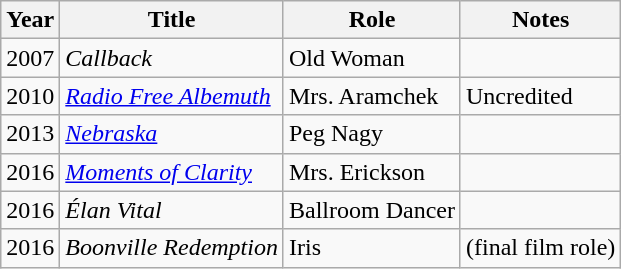<table class="wikitable">
<tr>
<th>Year</th>
<th>Title</th>
<th>Role</th>
<th>Notes</th>
</tr>
<tr>
<td>2007</td>
<td><em>Callback</em></td>
<td>Old Woman</td>
<td></td>
</tr>
<tr>
<td>2010</td>
<td><em><a href='#'>Radio Free Albemuth</a></em></td>
<td>Mrs. Aramchek</td>
<td>Uncredited</td>
</tr>
<tr>
<td>2013</td>
<td><em><a href='#'>Nebraska</a></em></td>
<td>Peg Nagy</td>
<td></td>
</tr>
<tr>
<td>2016</td>
<td><em><a href='#'>Moments of Clarity</a></em></td>
<td>Mrs. Erickson</td>
<td></td>
</tr>
<tr>
<td>2016</td>
<td><em>Élan Vital</em></td>
<td>Ballroom Dancer</td>
<td></td>
</tr>
<tr>
<td>2016</td>
<td><em>Boonville Redemption</em></td>
<td>Iris</td>
<td>(final film role)</td>
</tr>
</table>
